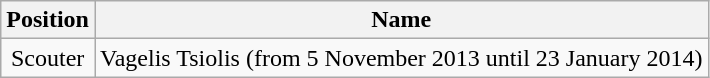<table class="wikitable" style="text-align: center;">
<tr>
<th>Position</th>
<th>Name</th>
</tr>
<tr>
<td>Scouter</td>
<td style="text-align:left;">Vagelis Tsiolis (from 5 November 2013 until 23 January 2014)</td>
</tr>
</table>
